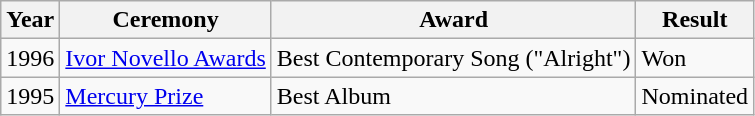<table class="wikitable">
<tr>
<th>Year</th>
<th>Ceremony</th>
<th>Award</th>
<th>Result</th>
</tr>
<tr>
<td>1996</td>
<td><a href='#'>Ivor Novello Awards</a></td>
<td>Best Contemporary Song ("Alright")</td>
<td>Won</td>
</tr>
<tr>
<td>1995</td>
<td><a href='#'>Mercury Prize</a></td>
<td>Best Album</td>
<td>Nominated</td>
</tr>
</table>
